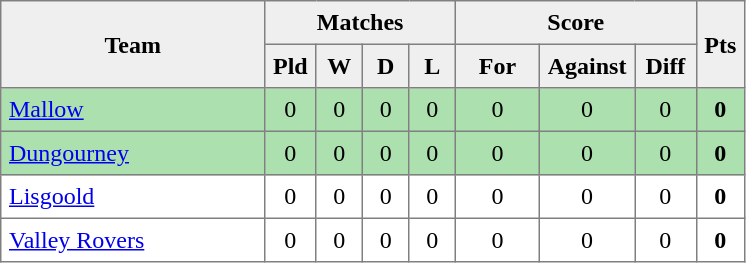<table style=border-collapse:collapse border=1 cellspacing=0 cellpadding=5>
<tr align=center bgcolor=#efefef>
<th rowspan=2 width=165>Team</th>
<th colspan=4>Matches</th>
<th colspan=3>Score</th>
<th rowspan=2width=20>Pts</th>
</tr>
<tr align=center bgcolor=#efefef>
<th width=20>Pld</th>
<th width=20>W</th>
<th width=20>D</th>
<th width=20>L</th>
<th width=45>For</th>
<th width=45>Against</th>
<th width=30>Diff</th>
</tr>
<tr align=center style="background:#ACE1AF;">
<td style="text-align:left;"><a href='#'>Mallow</a></td>
<td>0</td>
<td>0</td>
<td>0</td>
<td>0</td>
<td>0</td>
<td>0</td>
<td>0</td>
<td><strong>0</strong></td>
</tr>
<tr align=center style="background:#ACE1AF;">
<td style="text-align:left;"><a href='#'>Dungourney</a></td>
<td>0</td>
<td>0</td>
<td>0</td>
<td>0</td>
<td>0</td>
<td>0</td>
<td>0</td>
<td><strong>0</strong></td>
</tr>
<tr align=center>
<td style="text-align:left;"><a href='#'>Lisgoold</a></td>
<td>0</td>
<td>0</td>
<td>0</td>
<td>0</td>
<td>0</td>
<td>0</td>
<td>0</td>
<td><strong>0</strong></td>
</tr>
<tr align=center>
<td style="text-align:left;"><a href='#'>Valley Rovers</a></td>
<td>0</td>
<td>0</td>
<td>0</td>
<td>0</td>
<td>0</td>
<td>0</td>
<td>0</td>
<td><strong>0</strong></td>
</tr>
</table>
